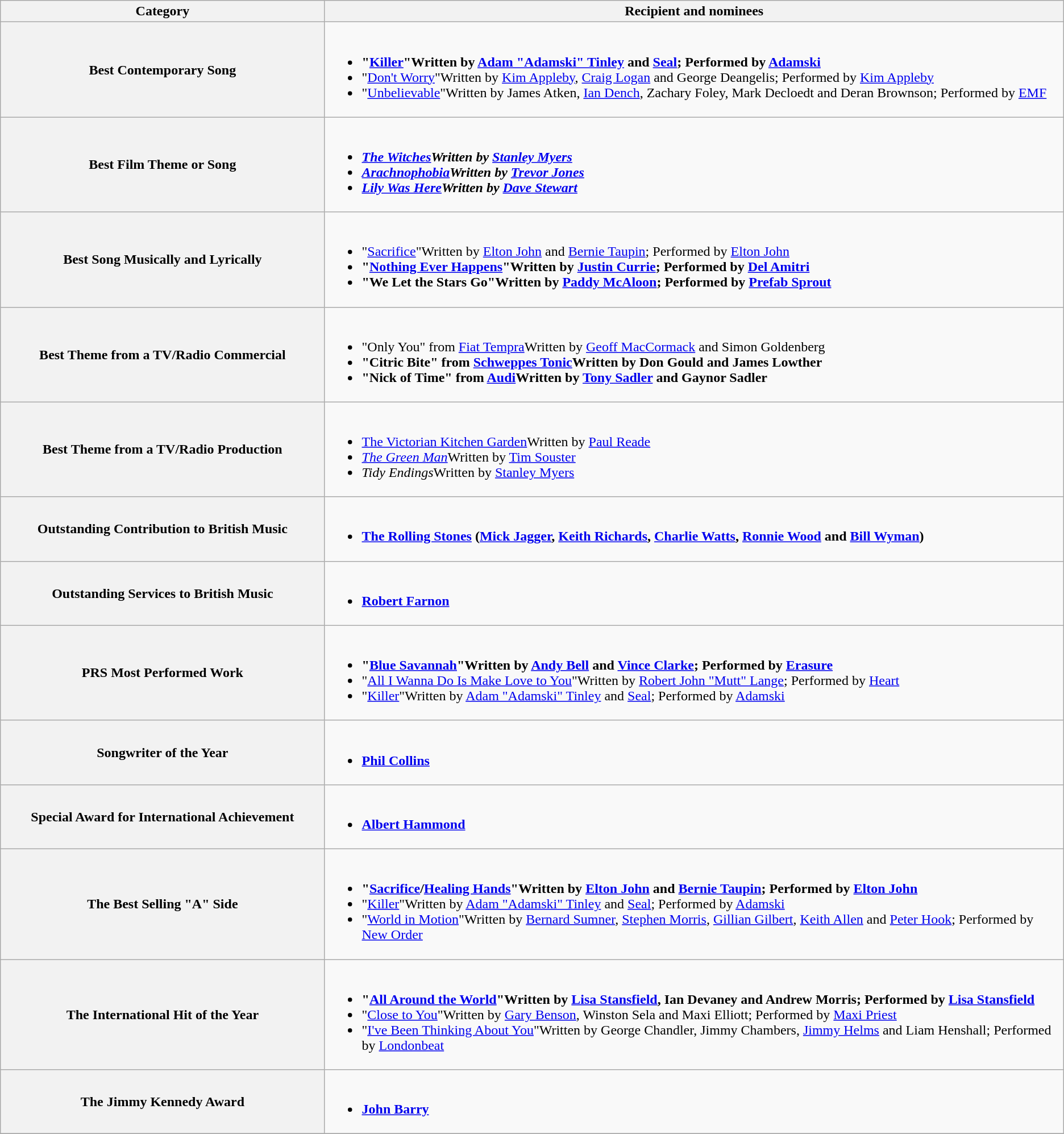<table class="wikitable">
<tr>
<th width="25%">Category</th>
<th width="57%">Recipient and nominees</th>
</tr>
<tr>
<th scope="row">Best Contemporary Song</th>
<td><br><ul><li><strong>"<a href='#'>Killer</a>"Written by <a href='#'>Adam "Adamski" Tinley</a> and <a href='#'>Seal</a>; Performed by <a href='#'>Adamski</a></strong></li><li>"<a href='#'>Don't Worry</a>"Written by <a href='#'>Kim Appleby</a>, <a href='#'>Craig Logan</a> and George Deangelis; Performed by <a href='#'>Kim Appleby</a></li><li>"<a href='#'>Unbelievable</a>"Written by James Atken, <a href='#'>Ian Dench</a>, Zachary Foley, Mark Decloedt and Deran Brownson; Performed by <a href='#'>EMF</a></li></ul></td>
</tr>
<tr>
<th scope="row">Best Film Theme or Song</th>
<td><br><ul><li><strong><em><a href='#'>The Witches</a><em>Written by <a href='#'>Stanley Myers</a><strong></li><li></em><a href='#'>Arachnophobia</a><em>Written by <a href='#'>Trevor Jones</a></li><li></em><a href='#'>Lily Was Here</a><em>Written by <a href='#'>Dave Stewart</a></li></ul></td>
</tr>
<tr>
<th scope="row">Best Song Musically and Lyrically</th>
<td><br><ul><li></strong>"<a href='#'>Sacrifice</a>"Written by <a href='#'>Elton John</a> and <a href='#'>Bernie Taupin</a>; Performed by <a href='#'>Elton John</a><strong></li><li>"<a href='#'>Nothing Ever Happens</a>"Written by <a href='#'>Justin Currie</a>; Performed by <a href='#'>Del Amitri</a></li><li>"We Let the Stars Go"Written by <a href='#'>Paddy McAloon</a>; Performed by <a href='#'>Prefab Sprout</a></li></ul></td>
</tr>
<tr>
<th scope="row">Best Theme from a TV/Radio Commercial</th>
<td><br><ul><li></strong>"Only You" from <a href='#'>Fiat Tempra</a>Written by <a href='#'>Geoff MacCormack</a> and Simon Goldenberg<strong></li><li>"Citric Bite" from <a href='#'>Schweppes Tonic</a>Written by Don Gould and James Lowther</li><li>"Nick of Time" from <a href='#'>Audi</a>Written by <a href='#'>Tony Sadler</a> and Gaynor Sadler</li></ul></td>
</tr>
<tr>
<th scope="row">Best Theme from a TV/Radio Production</th>
<td><br><ul><li></em></strong><a href='#'>The Victorian Kitchen Garden</a></em>Written by <a href='#'>Paul Reade</a></strong></li><li><em><a href='#'>The Green Man</a></em>Written by <a href='#'>Tim Souster</a></li><li><em>Tidy Endings</em>Written by <a href='#'>Stanley Myers</a></li></ul></td>
</tr>
<tr>
<th scope="row">Outstanding Contribution to British Music</th>
<td><br><ul><li><strong><a href='#'>The Rolling Stones</a> (<a href='#'>Mick Jagger</a>, <a href='#'>Keith Richards</a>, <a href='#'>Charlie Watts</a>, <a href='#'>Ronnie Wood</a> and <a href='#'>Bill Wyman</a>)</strong></li></ul></td>
</tr>
<tr>
<th scope="row">Outstanding Services to British Music</th>
<td><br><ul><li><strong><a href='#'>Robert Farnon</a></strong></li></ul></td>
</tr>
<tr>
<th scope="row">PRS Most Performed Work</th>
<td><br><ul><li><strong>"<a href='#'>Blue Savannah</a>"Written by <a href='#'>Andy Bell</a> and <a href='#'>Vince Clarke</a>; Performed by <a href='#'>Erasure</a></strong></li><li>"<a href='#'>All I Wanna Do Is Make Love to You</a>"Written by <a href='#'>Robert John "Mutt" Lange</a>; Performed by <a href='#'>Heart</a></li><li>"<a href='#'>Killer</a>"Written by <a href='#'>Adam "Adamski" Tinley</a> and <a href='#'>Seal</a>; Performed by <a href='#'>Adamski</a></li></ul></td>
</tr>
<tr>
<th scope="row">Songwriter of the Year</th>
<td><br><ul><li><strong><a href='#'>Phil Collins</a></strong></li></ul></td>
</tr>
<tr>
<th scope="row">Special Award for International Achievement</th>
<td><br><ul><li><strong><a href='#'>Albert Hammond</a></strong></li></ul></td>
</tr>
<tr>
<th scope="row">The Best Selling "A" Side</th>
<td><br><ul><li><strong>"<a href='#'>Sacrifice</a>/<a href='#'>Healing Hands</a>"Written by <a href='#'>Elton John</a> and <a href='#'>Bernie Taupin</a>; Performed by <a href='#'>Elton John</a></strong></li><li>"<a href='#'>Killer</a>"Written by <a href='#'>Adam "Adamski" Tinley</a> and <a href='#'>Seal</a>; Performed by <a href='#'>Adamski</a></li><li>"<a href='#'>World in Motion</a>"Written by <a href='#'>Bernard Sumner</a>, <a href='#'>Stephen Morris</a>, <a href='#'>Gillian Gilbert</a>, <a href='#'>Keith Allen</a> and <a href='#'>Peter Hook</a>; Performed by <a href='#'>New Order</a></li></ul></td>
</tr>
<tr>
<th scope="row">The International Hit of the Year</th>
<td><br><ul><li><strong>"<a href='#'>All Around the World</a>"Written by <a href='#'>Lisa Stansfield</a>, Ian Devaney and Andrew Morris; Performed by <a href='#'>Lisa Stansfield</a></strong></li><li>"<a href='#'>Close to You</a>"Written by <a href='#'>Gary Benson</a>, Winston Sela and Maxi Elliott; Performed by <a href='#'>Maxi Priest</a></li><li>"<a href='#'>I've Been Thinking About You</a>"Written by George Chandler, Jimmy Chambers, <a href='#'>Jimmy Helms</a> and Liam Henshall; Performed by <a href='#'>Londonbeat</a></li></ul></td>
</tr>
<tr>
<th scope="row">The Jimmy Kennedy Award</th>
<td><br><ul><li><strong><a href='#'>John Barry</a></strong></li></ul></td>
</tr>
<tr>
</tr>
</table>
